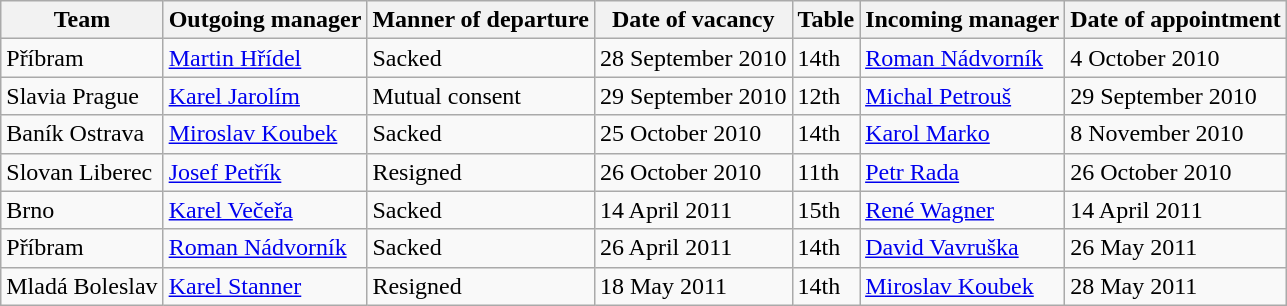<table class="wikitable">
<tr>
<th>Team</th>
<th>Outgoing manager</th>
<th>Manner of departure</th>
<th>Date of vacancy</th>
<th>Table</th>
<th>Incoming manager</th>
<th>Date of appointment</th>
</tr>
<tr>
<td>Příbram</td>
<td> <a href='#'>Martin Hřídel</a></td>
<td>Sacked</td>
<td>28 September 2010</td>
<td>14th</td>
<td> <a href='#'>Roman Nádvorník</a></td>
<td>4 October 2010</td>
</tr>
<tr>
<td>Slavia Prague</td>
<td> <a href='#'>Karel Jarolím</a></td>
<td>Mutual consent</td>
<td>29 September 2010</td>
<td>12th</td>
<td> <a href='#'>Michal Petrouš</a></td>
<td>29 September 2010</td>
</tr>
<tr>
<td>Baník Ostrava</td>
<td> <a href='#'>Miroslav Koubek</a></td>
<td>Sacked</td>
<td>25 October 2010</td>
<td>14th</td>
<td> <a href='#'>Karol Marko</a></td>
<td>8 November 2010</td>
</tr>
<tr>
<td>Slovan Liberec</td>
<td> <a href='#'>Josef Petřík</a></td>
<td>Resigned</td>
<td>26 October 2010</td>
<td>11th</td>
<td> <a href='#'>Petr Rada</a></td>
<td>26 October 2010</td>
</tr>
<tr>
<td>Brno</td>
<td> <a href='#'>Karel Večeřa</a></td>
<td>Sacked</td>
<td>14 April 2011</td>
<td>15th</td>
<td> <a href='#'>René Wagner</a></td>
<td>14 April 2011</td>
</tr>
<tr>
<td>Příbram</td>
<td> <a href='#'>Roman Nádvorník</a></td>
<td>Sacked</td>
<td>26 April 2011</td>
<td>14th</td>
<td> <a href='#'>David Vavruška</a> </td>
<td>26 May 2011</td>
</tr>
<tr>
<td>Mladá Boleslav</td>
<td> <a href='#'>Karel Stanner</a></td>
<td>Resigned</td>
<td>18 May 2011</td>
<td>14th</td>
<td> <a href='#'>Miroslav Koubek</a> </td>
<td>28 May 2011</td>
</tr>
</table>
